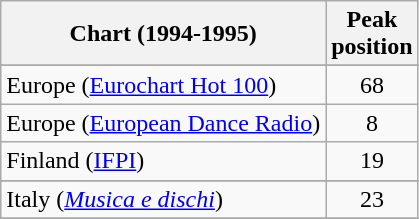<table class="wikitable sortable">
<tr>
<th>Chart (1994-1995)</th>
<th>Peak<br>position</th>
</tr>
<tr>
</tr>
<tr>
<td>Europe (<a href='#'>Eurochart Hot 100</a>)</td>
<td align="center">68</td>
</tr>
<tr>
<td>Europe (<a href='#'>European Dance Radio</a>)</td>
<td align="center">8</td>
</tr>
<tr>
<td>Finland (<a href='#'>IFPI</a>)</td>
<td align="center">19</td>
</tr>
<tr>
</tr>
<tr>
</tr>
<tr>
<td>Italy (<em><a href='#'>Musica e dischi</a></em>)</td>
<td align="center">23</td>
</tr>
<tr>
</tr>
</table>
